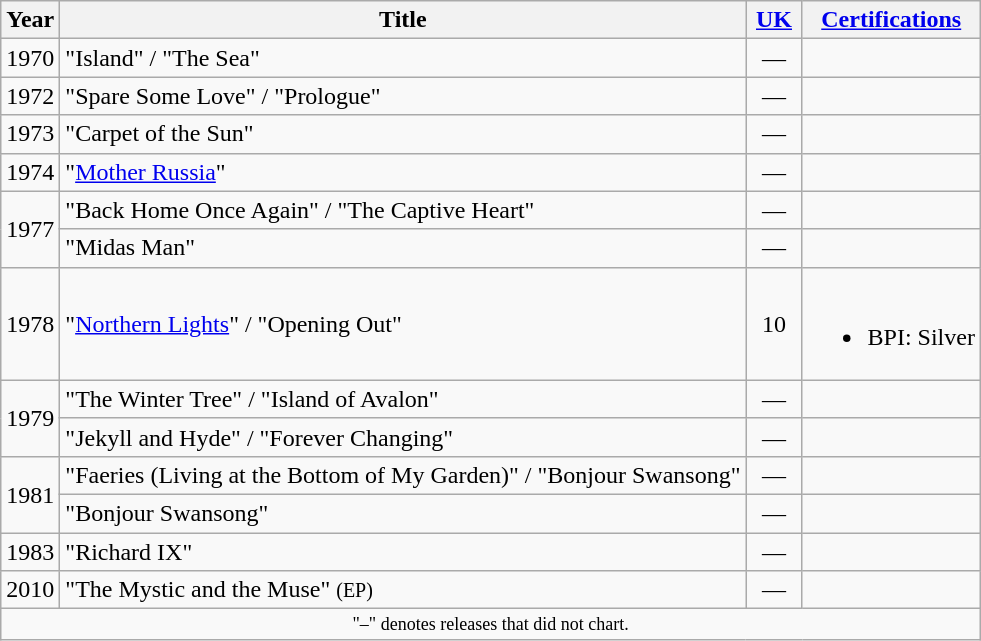<table class="wikitable">
<tr>
<th>Year</th>
<th>Title</th>
<th style="width:30px;"><a href='#'>UK</a><br></th>
<th><a href='#'>Certifications</a></th>
</tr>
<tr>
<td rowspan="1">1970</td>
<td>"Island" / "The Sea"</td>
<td align=center>―</td>
<td></td>
</tr>
<tr>
<td rowspan="1">1972</td>
<td>"Spare Some Love" / "Prologue"</td>
<td align=center>―</td>
<td></td>
</tr>
<tr>
<td rowspan="1">1973</td>
<td>"Carpet of the Sun"</td>
<td align=center>―</td>
<td></td>
</tr>
<tr>
<td rowspan="1">1974</td>
<td>"<a href='#'>Mother Russia</a>"</td>
<td align=center>―</td>
<td></td>
</tr>
<tr>
<td rowspan="2">1977</td>
<td>"Back Home Once Again" / "The Captive Heart"</td>
<td align=center>―</td>
<td></td>
</tr>
<tr>
<td>"Midas Man"</td>
<td align=center>―</td>
<td></td>
</tr>
<tr>
<td rowspan="1">1978</td>
<td>"<a href='#'>Northern Lights</a>" / "Opening Out"</td>
<td align=center>10</td>
<td><br><ul><li>BPI: Silver</li></ul></td>
</tr>
<tr>
<td rowspan="2">1979</td>
<td>"The Winter Tree" / "Island of Avalon"</td>
<td align=center>―</td>
<td></td>
</tr>
<tr>
<td>"Jekyll and Hyde" / "Forever Changing"</td>
<td align=center>―</td>
<td></td>
</tr>
<tr>
<td rowspan="2">1981</td>
<td>"Faeries (Living at the Bottom of My Garden)" / "Bonjour Swansong"</td>
<td align=center>―</td>
<td></td>
</tr>
<tr>
<td>"Bonjour Swansong"</td>
<td align=center>―</td>
<td></td>
</tr>
<tr>
<td rowspan="1">1983</td>
<td>"Richard IX"</td>
<td align=center>―</td>
<td></td>
</tr>
<tr>
<td rowspan="1">2010</td>
<td>"The Mystic and the Muse" <small>(EP)</small></td>
<td align=center>―</td>
<td></td>
</tr>
<tr>
<td colspan="7" style="text-align:center; font-size:9pt;">"–" denotes releases that did not chart.</td>
</tr>
</table>
